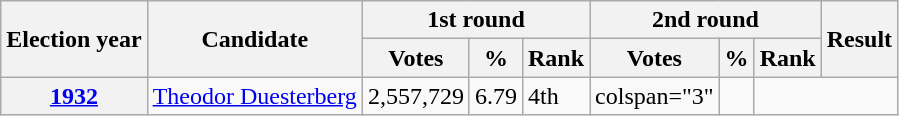<table class=wikitable>
<tr>
<th rowspan=2>Election year</th>
<th rowspan=2>Candidate</th>
<th colspan="3">1st round</th>
<th colspan="3">2nd round</th>
<th rowspan="2">Result</th>
</tr>
<tr>
<th>Votes</th>
<th>%</th>
<th>Rank</th>
<th>Votes</th>
<th>%</th>
<th>Rank</th>
</tr>
<tr>
<th><a href='#'>1932</a></th>
<td><a href='#'>Theodor Duesterberg</a></td>
<td>2,557,729</td>
<td>6.79</td>
<td>4th</td>
<td>colspan="3" </td>
<td></td>
</tr>
</table>
